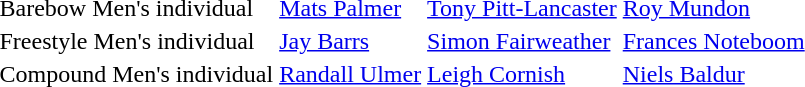<table>
<tr>
<td>Barebow Men's individual<br></td>
<td> <a href='#'>Mats Palmer</a></td>
<td> <a href='#'>Tony Pitt-Lancaster</a></td>
<td> <a href='#'>Roy Mundon</a></td>
</tr>
<tr>
<td>Freestyle Men's individual<br></td>
<td> <a href='#'>Jay Barrs</a></td>
<td> <a href='#'>Simon Fairweather</a></td>
<td> <a href='#'>Frances Noteboom</a></td>
</tr>
<tr>
<td>Compound Men's individual<br></td>
<td> <a href='#'>Randall Ulmer</a></td>
<td> <a href='#'>Leigh Cornish</a></td>
<td> <a href='#'>Niels Baldur</a></td>
</tr>
</table>
